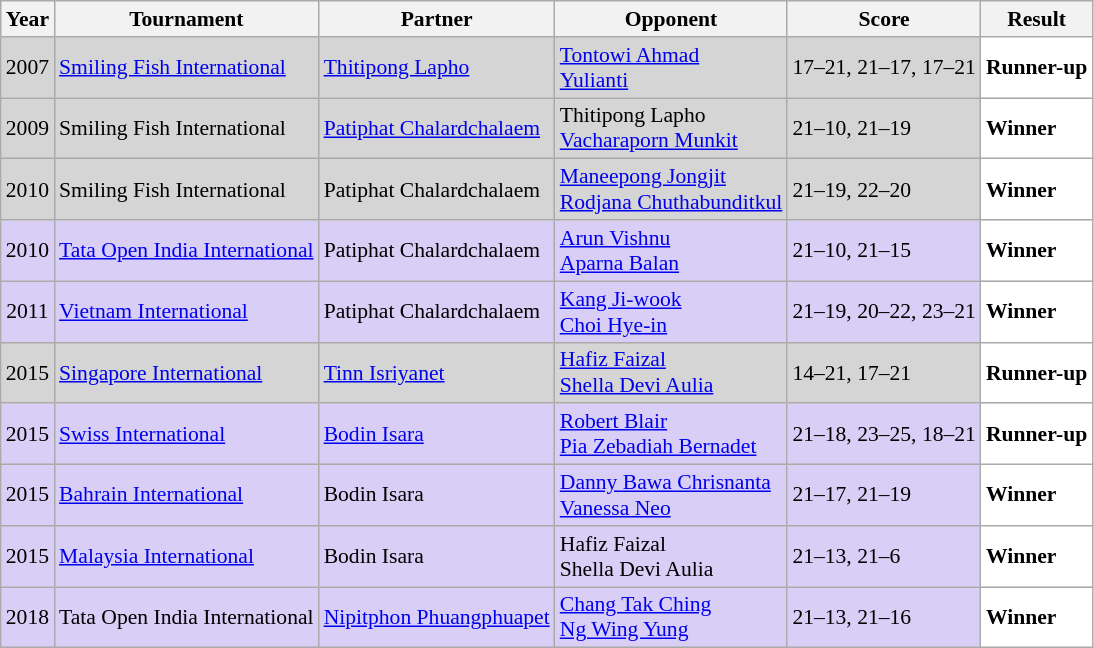<table class="sortable wikitable" style="font-size: 90%;">
<tr>
<th>Year</th>
<th>Tournament</th>
<th>Partner</th>
<th>Opponent</th>
<th>Score</th>
<th>Result</th>
</tr>
<tr style="background:#D5D5D5">
<td align="center">2007</td>
<td align="left"><a href='#'>Smiling Fish International</a></td>
<td align="left"> <a href='#'>Thitipong Lapho</a></td>
<td align="left"> <a href='#'>Tontowi Ahmad</a> <br>  <a href='#'>Yulianti</a></td>
<td align="left">17–21, 21–17, 17–21</td>
<td style="text-align:left; background:white"> <strong>Runner-up</strong></td>
</tr>
<tr style="background:#D5D5D5">
<td align="center">2009</td>
<td align="left">Smiling Fish International</td>
<td align="left"> <a href='#'>Patiphat Chalardchalaem</a></td>
<td align="left"> Thitipong Lapho <br>  <a href='#'>Vacharaporn Munkit</a></td>
<td align="left">21–10, 21–19</td>
<td style="text-align:left; background:white"> <strong>Winner</strong></td>
</tr>
<tr style="background:#D5D5D5">
<td align="center">2010</td>
<td align="left">Smiling Fish International</td>
<td align="left"> Patiphat Chalardchalaem</td>
<td align="left"> <a href='#'>Maneepong Jongjit</a> <br>  <a href='#'>Rodjana Chuthabunditkul</a></td>
<td align="left">21–19, 22–20</td>
<td style="text-align:left; background:white"> <strong>Winner</strong></td>
</tr>
<tr style="background:#D8CEF6">
<td align="center">2010</td>
<td align="left"><a href='#'>Tata Open India International</a></td>
<td align="left"> Patiphat Chalardchalaem</td>
<td align="left"> <a href='#'>Arun Vishnu</a> <br>  <a href='#'>Aparna Balan</a></td>
<td align="left">21–10, 21–15</td>
<td style="text-align:left; background:white"> <strong>Winner</strong></td>
</tr>
<tr style="background:#D8CEF6">
<td align="center">2011</td>
<td align="left"><a href='#'>Vietnam International</a></td>
<td align="left"> Patiphat Chalardchalaem</td>
<td align="left"> <a href='#'>Kang Ji-wook</a> <br>  <a href='#'>Choi Hye-in</a></td>
<td align="left">21–19, 20–22, 23–21</td>
<td style="text-align:left; background:white"> <strong>Winner</strong></td>
</tr>
<tr style="background:#D5D5D5">
<td align="center">2015</td>
<td align="left"><a href='#'>Singapore International</a></td>
<td align="left"> <a href='#'>Tinn Isriyanet</a></td>
<td align="left"> <a href='#'>Hafiz Faizal</a> <br>  <a href='#'>Shella Devi Aulia</a></td>
<td align="left">14–21, 17–21</td>
<td style="text-align:left; background:white"> <strong>Runner-up</strong></td>
</tr>
<tr style="background:#D8CEF6">
<td align="center">2015</td>
<td align="left"><a href='#'>Swiss International</a></td>
<td align="left"> <a href='#'>Bodin Isara</a></td>
<td align="left"> <a href='#'>Robert Blair</a> <br>  <a href='#'>Pia Zebadiah Bernadet</a></td>
<td align="left">21–18, 23–25, 18–21</td>
<td style="text-align:left; background:white"> <strong>Runner-up</strong></td>
</tr>
<tr style="background:#D8CEF6">
<td align="center">2015</td>
<td align="left"><a href='#'>Bahrain International</a></td>
<td align="left"> Bodin Isara</td>
<td align="left"> <a href='#'>Danny Bawa Chrisnanta</a> <br>  <a href='#'>Vanessa Neo</a></td>
<td align="left">21–17, 21–19</td>
<td style="text-align:left; background:white"> <strong>Winner</strong></td>
</tr>
<tr style="background:#D8CEF6">
<td align="center">2015</td>
<td align="left"><a href='#'>Malaysia International</a></td>
<td align="left"> Bodin Isara</td>
<td align="left"> Hafiz Faizal <br>  Shella Devi Aulia</td>
<td align="left">21–13, 21–6</td>
<td style="text-align:left; background:white"> <strong>Winner</strong></td>
</tr>
<tr style="background:#D8CEF6">
<td align="center">2018</td>
<td align="left">Tata Open India International</td>
<td align="left"> <a href='#'>Nipitphon Phuangphuapet</a></td>
<td align="left"> <a href='#'>Chang Tak Ching</a> <br>  <a href='#'>Ng Wing Yung</a></td>
<td align="left">21–13, 21–16</td>
<td style="text-align:left; background:white"> <strong>Winner</strong></td>
</tr>
</table>
